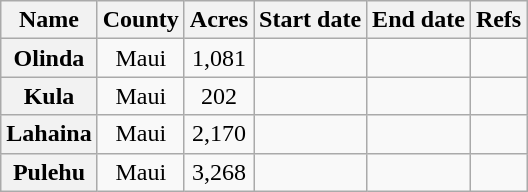<table class="wikitable sortable plainrowheaders mw-collapsible" style="text-align:center;">
<tr>
<th scope="col">Name</th>
<th scope="col">County</th>
<th scope="col">Acres</th>
<th scope="col">Start date</th>
<th scope="col">End date</th>
<th scope="col" class="unsortable">Refs</th>
</tr>
<tr>
<th scope="row">Olinda</th>
<td>Maui</td>
<td>1,081</td>
<td></td>
<td></td>
<td></td>
</tr>
<tr>
<th scope="row">Kula</th>
<td>Maui</td>
<td>202</td>
<td></td>
<td></td>
<td></td>
</tr>
<tr>
<th scope="row">Lahaina</th>
<td>Maui</td>
<td>2,170</td>
<td></td>
<td></td>
<td></td>
</tr>
<tr>
<th scope="row">Pulehu</th>
<td>Maui</td>
<td>3,268</td>
<td></td>
<td></td>
<td></td>
</tr>
</table>
